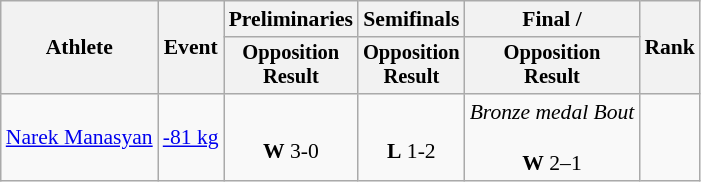<table class="wikitable" style="font-size:90%;">
<tr>
<th rowspan=2>Athlete</th>
<th rowspan=2>Event</th>
<th>Preliminaries</th>
<th>Semifinals</th>
<th>Final / </th>
<th rowspan=2>Rank</th>
</tr>
<tr style="font-size:95%">
<th>Opposition<br>Result</th>
<th>Opposition<br>Result</th>
<th>Opposition<br>Result</th>
</tr>
<tr align=center>
<td align=left><a href='#'>Narek Manasyan</a></td>
<td align=left><a href='#'>-81 kg</a></td>
<td><br><strong>W</strong> 3-0</td>
<td><br><strong>L</strong> 1-2</td>
<td><em>Bronze medal Bout</em><br><br><strong>W</strong> 2–1</td>
<td></td>
</tr>
</table>
